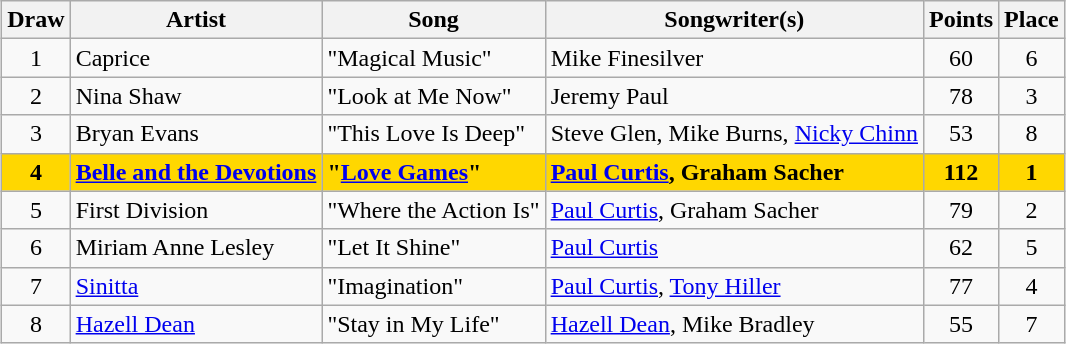<table class="sortable wikitable" style="margin: 1em auto 1em auto; text-align:center">
<tr>
<th scope="col">Draw</th>
<th scope="col">Artist</th>
<th scope="col">Song</th>
<th scope="col">Songwriter(s)</th>
<th scope="col">Points</th>
<th scope="col">Place</th>
</tr>
<tr>
<td>1</td>
<td align="left">Caprice</td>
<td align="left">"Magical Music"</td>
<td align="left">Mike Finesilver</td>
<td>60</td>
<td>6</td>
</tr>
<tr>
<td>2</td>
<td align="left">Nina Shaw</td>
<td align="left">"Look at Me Now"</td>
<td align="left">Jeremy Paul</td>
<td>78</td>
<td>3</td>
</tr>
<tr>
<td>3</td>
<td align="left">Bryan Evans</td>
<td align="left">"This Love Is Deep"</td>
<td align="left">Steve Glen, Mike Burns, <a href='#'>Nicky Chinn</a></td>
<td>53</td>
<td>8</td>
</tr>
<tr style="font-weight:bold; background:gold;">
<td>4</td>
<td align="left"><a href='#'>Belle and the Devotions</a></td>
<td align="left">"<a href='#'>Love Games</a>"</td>
<td align="left"><a href='#'>Paul Curtis</a>, Graham Sacher</td>
<td>112</td>
<td>1</td>
</tr>
<tr>
<td>5</td>
<td align="left">First Division</td>
<td align="left">"Where the Action Is"</td>
<td align="left"><a href='#'>Paul Curtis</a>, Graham Sacher</td>
<td>79</td>
<td>2</td>
</tr>
<tr>
<td>6</td>
<td align="left">Miriam Anne Lesley</td>
<td align="left">"Let It Shine"</td>
<td align="left"><a href='#'>Paul Curtis</a></td>
<td>62</td>
<td>5</td>
</tr>
<tr>
<td>7</td>
<td align="left"><a href='#'>Sinitta</a></td>
<td align="left">"Imagination"</td>
<td align="left"><a href='#'>Paul Curtis</a>, <a href='#'>Tony Hiller</a></td>
<td>77</td>
<td>4</td>
</tr>
<tr>
<td>8</td>
<td align="left"><a href='#'>Hazell Dean</a></td>
<td align="left">"Stay in My Life"</td>
<td align="left"><a href='#'>Hazell Dean</a>, Mike Bradley</td>
<td>55</td>
<td>7</td>
</tr>
</table>
